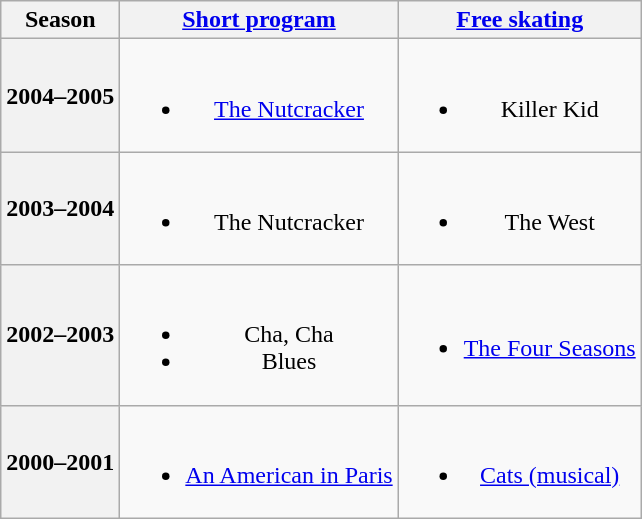<table class=wikitable style=text-align:center>
<tr>
<th>Season</th>
<th><a href='#'>Short program</a></th>
<th><a href='#'>Free skating</a></th>
</tr>
<tr>
<th>2004–2005 <br> </th>
<td><br><ul><li><a href='#'>The Nutcracker</a> <br></li></ul></td>
<td><br><ul><li>Killer Kid <br></li></ul></td>
</tr>
<tr>
<th>2003–2004 <br> </th>
<td><br><ul><li>The Nutcracker <br></li></ul></td>
<td><br><ul><li>The West <br></li></ul></td>
</tr>
<tr>
<th>2002–2003 <br> </th>
<td><br><ul><li>Cha, Cha</li><li>Blues</li></ul></td>
<td><br><ul><li><a href='#'>The Four Seasons</a> <br></li></ul></td>
</tr>
<tr>
<th>2000–2001 <br> </th>
<td><br><ul><li><a href='#'>An American in Paris</a> <br></li></ul></td>
<td><br><ul><li><a href='#'>Cats (musical)</a> <br></li></ul></td>
</tr>
</table>
